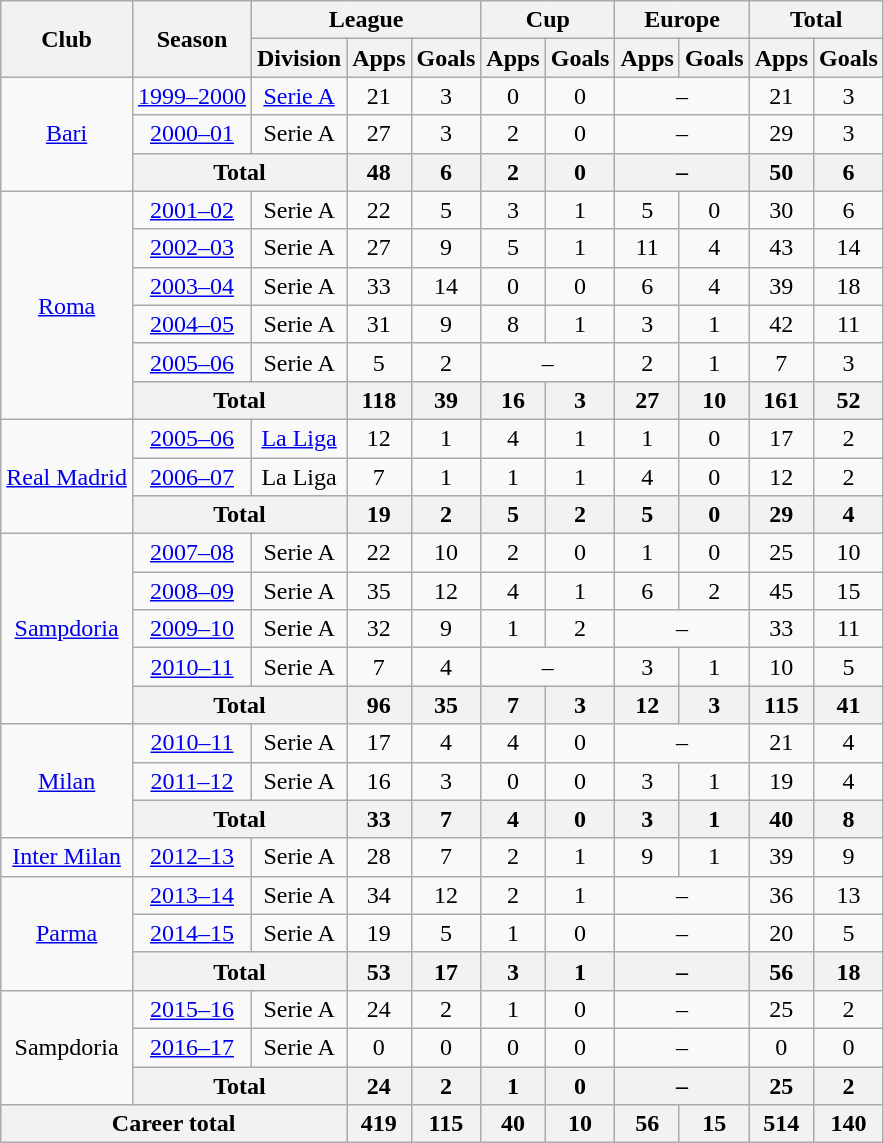<table class="wikitable" style="text-align:center">
<tr>
<th rowspan="2">Club</th>
<th rowspan="2">Season</th>
<th colspan="3">League</th>
<th colspan="2">Cup</th>
<th colspan="2">Europe</th>
<th colspan="2">Total</th>
</tr>
<tr>
<th>Division</th>
<th>Apps</th>
<th>Goals</th>
<th>Apps</th>
<th>Goals</th>
<th>Apps</th>
<th>Goals</th>
<th>Apps</th>
<th>Goals</th>
</tr>
<tr>
<td rowspan="3" valign="center"><a href='#'>Bari</a></td>
<td><a href='#'>1999–2000</a></td>
<td><a href='#'>Serie A</a></td>
<td>21</td>
<td>3</td>
<td>0</td>
<td>0</td>
<td colspan="2">–</td>
<td>21</td>
<td>3</td>
</tr>
<tr>
<td><a href='#'>2000–01</a></td>
<td>Serie A</td>
<td>27</td>
<td>3</td>
<td>2</td>
<td>0</td>
<td colspan="2">–</td>
<td>29</td>
<td>3</td>
</tr>
<tr>
<th colspan="2">Total</th>
<th>48</th>
<th>6</th>
<th>2</th>
<th>0</th>
<th colspan="2">–</th>
<th>50</th>
<th>6</th>
</tr>
<tr>
<td rowspan="6" valign="center"><a href='#'>Roma</a></td>
<td><a href='#'>2001–02</a></td>
<td>Serie A</td>
<td>22</td>
<td>5</td>
<td>3</td>
<td>1</td>
<td>5</td>
<td>0</td>
<td>30</td>
<td>6</td>
</tr>
<tr>
<td><a href='#'>2002–03</a></td>
<td>Serie A</td>
<td>27</td>
<td>9</td>
<td>5</td>
<td>1</td>
<td>11</td>
<td>4</td>
<td>43</td>
<td>14</td>
</tr>
<tr>
<td><a href='#'>2003–04</a></td>
<td>Serie A</td>
<td>33</td>
<td>14</td>
<td>0</td>
<td>0</td>
<td>6</td>
<td>4</td>
<td>39</td>
<td>18</td>
</tr>
<tr>
<td><a href='#'>2004–05</a></td>
<td>Serie A</td>
<td>31</td>
<td>9</td>
<td>8</td>
<td>1</td>
<td>3</td>
<td>1</td>
<td>42</td>
<td>11</td>
</tr>
<tr>
<td><a href='#'>2005–06</a></td>
<td>Serie A</td>
<td>5</td>
<td>2</td>
<td colspan="2">–</td>
<td>2</td>
<td>1</td>
<td>7</td>
<td>3</td>
</tr>
<tr>
<th colspan="2">Total</th>
<th>118</th>
<th>39</th>
<th>16</th>
<th>3</th>
<th>27</th>
<th>10</th>
<th>161</th>
<th>52</th>
</tr>
<tr>
<td rowspan="3" valign="center"><a href='#'>Real Madrid</a></td>
<td><a href='#'>2005–06</a></td>
<td><a href='#'>La Liga</a></td>
<td>12</td>
<td>1</td>
<td>4</td>
<td>1</td>
<td>1</td>
<td>0</td>
<td>17</td>
<td>2</td>
</tr>
<tr>
<td><a href='#'>2006–07</a></td>
<td>La Liga</td>
<td>7</td>
<td>1</td>
<td>1</td>
<td>1</td>
<td>4</td>
<td>0</td>
<td>12</td>
<td>2</td>
</tr>
<tr>
<th colspan="2">Total</th>
<th>19</th>
<th>2</th>
<th>5</th>
<th>2</th>
<th>5</th>
<th>0</th>
<th>29</th>
<th>4</th>
</tr>
<tr>
<td rowspan="5" valign="center"><a href='#'>Sampdoria</a></td>
<td><a href='#'>2007–08</a></td>
<td>Serie A</td>
<td>22</td>
<td>10</td>
<td>2</td>
<td>0</td>
<td>1</td>
<td>0</td>
<td>25</td>
<td>10</td>
</tr>
<tr>
<td><a href='#'>2008–09</a></td>
<td>Serie A</td>
<td>35</td>
<td>12</td>
<td>4</td>
<td>1</td>
<td>6</td>
<td>2</td>
<td>45</td>
<td>15</td>
</tr>
<tr>
<td><a href='#'>2009–10</a></td>
<td>Serie A</td>
<td>32</td>
<td>9</td>
<td>1</td>
<td>2</td>
<td colspan="2">–</td>
<td>33</td>
<td>11</td>
</tr>
<tr>
<td><a href='#'>2010–11</a></td>
<td>Serie A</td>
<td>7</td>
<td>4</td>
<td colspan="2">–</td>
<td>3</td>
<td>1</td>
<td>10</td>
<td>5</td>
</tr>
<tr>
<th colspan="2">Total</th>
<th>96</th>
<th>35</th>
<th>7</th>
<th>3</th>
<th>12</th>
<th>3</th>
<th>115</th>
<th>41</th>
</tr>
<tr>
<td rowspan="3" valign="center"><a href='#'>Milan</a></td>
<td><a href='#'>2010–11</a></td>
<td>Serie A</td>
<td>17</td>
<td>4</td>
<td>4</td>
<td>0</td>
<td colspan="2">–</td>
<td>21</td>
<td>4</td>
</tr>
<tr>
<td><a href='#'>2011–12</a></td>
<td>Serie A</td>
<td>16</td>
<td>3</td>
<td>0</td>
<td>0</td>
<td>3</td>
<td>1</td>
<td>19</td>
<td>4</td>
</tr>
<tr>
<th colspan="2">Total</th>
<th>33</th>
<th>7</th>
<th>4</th>
<th>0</th>
<th>3</th>
<th>1</th>
<th>40</th>
<th>8</th>
</tr>
<tr>
<td><a href='#'>Inter Milan</a></td>
<td><a href='#'>2012–13</a></td>
<td>Serie A</td>
<td>28</td>
<td>7</td>
<td>2</td>
<td>1</td>
<td>9</td>
<td>1</td>
<td>39</td>
<td>9</td>
</tr>
<tr>
<td rowspan="3" valign="center"><a href='#'>Parma</a></td>
<td><a href='#'>2013–14</a></td>
<td>Serie A</td>
<td>34</td>
<td>12</td>
<td>2</td>
<td>1</td>
<td colspan="2">–</td>
<td>36</td>
<td>13</td>
</tr>
<tr>
<td><a href='#'>2014–15</a></td>
<td>Serie A</td>
<td>19</td>
<td>5</td>
<td>1</td>
<td>0</td>
<td colspan="2">–</td>
<td>20</td>
<td>5</td>
</tr>
<tr>
<th colspan="2">Total</th>
<th>53</th>
<th>17</th>
<th>3</th>
<th>1</th>
<th colspan="2">–</th>
<th>56</th>
<th>18</th>
</tr>
<tr>
<td rowspan="3" valign="center">Sampdoria</td>
<td><a href='#'>2015–16</a></td>
<td>Serie A</td>
<td>24</td>
<td>2</td>
<td>1</td>
<td>0</td>
<td colspan="2">–</td>
<td>25</td>
<td>2</td>
</tr>
<tr>
<td><a href='#'>2016–17</a></td>
<td>Serie A</td>
<td>0</td>
<td>0</td>
<td>0</td>
<td>0</td>
<td colspan="2">–</td>
<td>0</td>
<td>0</td>
</tr>
<tr>
<th colspan="2">Total</th>
<th>24</th>
<th>2</th>
<th>1</th>
<th>0</th>
<th colspan="2">–</th>
<th>25</th>
<th>2</th>
</tr>
<tr>
<th colspan="3">Career total</th>
<th>419</th>
<th>115</th>
<th>40</th>
<th>10</th>
<th>56</th>
<th>15</th>
<th>514</th>
<th>140</th>
</tr>
</table>
